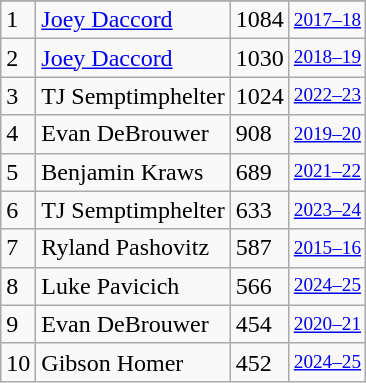<table class="wikitable">
<tr>
</tr>
<tr>
<td>1</td>
<td><a href='#'>Joey Daccord</a></td>
<td>1084</td>
<td style="font-size:80%;"><a href='#'>2017–18</a></td>
</tr>
<tr>
<td>2</td>
<td><a href='#'>Joey Daccord</a></td>
<td>1030</td>
<td style="font-size:80%;"><a href='#'>2018–19</a></td>
</tr>
<tr>
<td>3</td>
<td>TJ Semptimphelter</td>
<td>1024</td>
<td style="font-size:80%;"><a href='#'>2022–23</a></td>
</tr>
<tr>
<td>4</td>
<td>Evan DeBrouwer</td>
<td>908</td>
<td style="font-size:80%;"><a href='#'>2019–20</a></td>
</tr>
<tr>
<td>5</td>
<td>Benjamin Kraws</td>
<td>689</td>
<td style="font-size:80%;"><a href='#'>2021–22</a></td>
</tr>
<tr>
<td>6</td>
<td>TJ Semptimphelter</td>
<td>633</td>
<td style="font-size:80%;"><a href='#'>2023–24</a></td>
</tr>
<tr>
<td>7</td>
<td>Ryland Pashovitz</td>
<td>587</td>
<td style="font-size:80%;"><a href='#'>2015–16</a></td>
</tr>
<tr>
<td>8</td>
<td>Luke Pavicich</td>
<td>566</td>
<td style="font-size:80%;"><a href='#'>2024–25</a></td>
</tr>
<tr>
<td>9</td>
<td>Evan DeBrouwer</td>
<td>454</td>
<td style="font-size:80%;"><a href='#'>2020–21</a></td>
</tr>
<tr>
<td>10</td>
<td>Gibson Homer</td>
<td>452</td>
<td style="font-size:80%;"><a href='#'>2024–25</a></td>
</tr>
</table>
